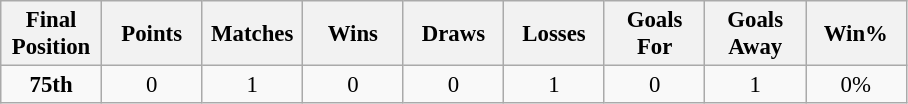<table class="wikitable" style="font-size: 95%; text-align: center;">
<tr>
<th width=60>Final Position</th>
<th width=60>Points</th>
<th width=60>Matches</th>
<th width=60>Wins</th>
<th width=60>Draws</th>
<th width=60>Losses</th>
<th width=60>Goals For</th>
<th width=60>Goals Away</th>
<th width=60>Win%</th>
</tr>
<tr>
<td><strong>75th</strong></td>
<td>0</td>
<td>1</td>
<td>0</td>
<td>0</td>
<td>1</td>
<td>0</td>
<td>1</td>
<td>0%</td>
</tr>
</table>
